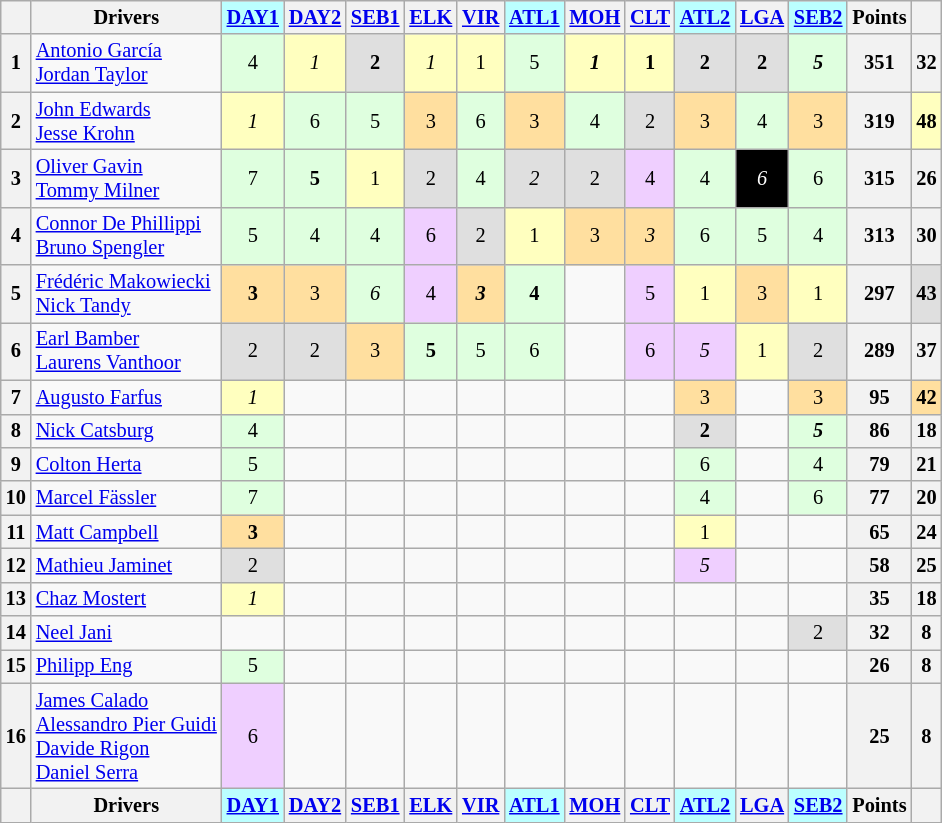<table class="wikitable" style="font-size:85%; text-align:center">
<tr>
<th></th>
<th>Drivers</th>
<th style="background:#bbffff;"><a href='#'>DAY1</a></th>
<th><a href='#'>DAY2</a></th>
<th><a href='#'>SEB1</a></th>
<th><a href='#'>ELK</a></th>
<th><a href='#'>VIR</a></th>
<th style="background:#bbffff;"><a href='#'>ATL1</a></th>
<th><a href='#'>MOH</a></th>
<th><a href='#'>CLT</a></th>
<th style="background:#bbffff;"><a href='#'>ATL2</a></th>
<th><a href='#'>LGA</a></th>
<th style="background:#bbffff;"><a href='#'>SEB2</a></th>
<th>Points</th>
<th></th>
</tr>
<tr>
<th>1</th>
<td align=left> <a href='#'>Antonio García</a><br> <a href='#'>Jordan Taylor</a></td>
<td style="background:#dfffdf;">4</td>
<td style="background:#ffffbf;"><em>1</em></td>
<td style="background:#dfdfdf;"><strong>2</strong></td>
<td style="background:#ffffbf;"><em>1</em></td>
<td style="background:#ffffbf;">1</td>
<td style="background:#dfffdf;">5</td>
<td style="background:#ffffbf;"><strong><em>1</em></strong></td>
<td style="background:#ffffbf;"><strong>1</strong></td>
<td style="background:#dfdfdf;"><strong>2</strong></td>
<td style="background:#dfdfdf;"><strong>2</strong></td>
<td style="background:#dfffdf;"><strong><em>5</em></strong></td>
<th>351</th>
<th>32</th>
</tr>
<tr>
<th>2</th>
<td align=left> <a href='#'>John Edwards</a><br> <a href='#'>Jesse Krohn</a></td>
<td style="background:#ffffbf;"><em>1</em></td>
<td style="background:#dfffdf;">6</td>
<td style="background:#dfffdf;">5</td>
<td style="background:#ffdf9f;">3</td>
<td style="background:#dfffdf;">6</td>
<td style="background:#ffdf9f;">3</td>
<td style="background:#dfffdf;">4</td>
<td style="background:#dfdfdf;">2</td>
<td style="background:#ffdf9f;">3</td>
<td style="background:#dfffdf;">4</td>
<td style="background:#ffdf9f;">3</td>
<th>319</th>
<th style="background:#ffffbf;">48</th>
</tr>
<tr>
<th>3</th>
<td align=left> <a href='#'>Oliver Gavin</a><br> <a href='#'>Tommy Milner</a></td>
<td style="background:#dfffdf;">7</td>
<td style="background:#dfffdf;"><strong>5</strong></td>
<td style="background:#ffffbf;">1</td>
<td style="background:#dfdfdf;">2</td>
<td style="background:#dfffdf;">4</td>
<td style="background:#dfdfdf;"><em>2</em></td>
<td style="background:#dfdfdf;">2</td>
<td style="background:#efcfff;">4</td>
<td style="background:#dfffdf;">4</td>
<td style="background:#000000; color:#ffffff;"><em>6</em></td>
<td style="background:#dfffdf;">6</td>
<th>315</th>
<th>26</th>
</tr>
<tr>
<th>4</th>
<td align=left> <a href='#'>Connor De Phillippi</a><br> <a href='#'>Bruno Spengler</a></td>
<td style="background:#dfffdf;">5</td>
<td style="background:#dfffdf;">4</td>
<td style="background:#dfffdf;">4</td>
<td style="background:#efcfff;">6</td>
<td style="background:#dfdfdf;">2</td>
<td style="background:#ffffbf;">1</td>
<td style="background:#ffdf9f;">3</td>
<td style="background:#ffdf9f;"><em>3</em></td>
<td style="background:#dfffdf;">6</td>
<td style="background:#dfffdf;">5</td>
<td style="background:#dfffdf;">4</td>
<th>313</th>
<th>30</th>
</tr>
<tr>
<th>5</th>
<td align=left> <a href='#'>Frédéric Makowiecki</a><br> <a href='#'>Nick Tandy</a></td>
<td style="background:#ffdf9f;"><strong>3</strong></td>
<td style="background:#ffdf9f;">3</td>
<td style="background:#dfffdf;"><em>6</em></td>
<td style="background:#efcfff;">4</td>
<td style="background:#ffdf9f;"><strong><em>3</em></strong></td>
<td style="background:#dfffdf;"><strong>4</strong></td>
<td></td>
<td style="background:#efcfff;">5</td>
<td style="background:#ffffbf;">1</td>
<td style="background:#ffdf9f;">3</td>
<td style="background:#ffffbf;">1</td>
<th>297</th>
<th style="background:#dfdfdf;">43</th>
</tr>
<tr>
<th>6</th>
<td align=left> <a href='#'>Earl Bamber</a><br> <a href='#'>Laurens Vanthoor</a></td>
<td style="background:#dfdfdf;">2</td>
<td style="background:#dfdfdf;">2</td>
<td style="background:#ffdf9f;">3</td>
<td style="background:#dfffdf;"><strong>5</strong></td>
<td style="background:#dfffdf;">5</td>
<td style="background:#dfffdf;">6</td>
<td></td>
<td style="background:#efcfff;">6</td>
<td style="background:#efcfff;"><em>5</em></td>
<td style="background:#ffffbf;">1</td>
<td style="background:#dfdfdf;">2</td>
<th>289</th>
<th>37</th>
</tr>
<tr>
<th>7</th>
<td align=left> <a href='#'>Augusto Farfus</a></td>
<td style="background:#ffffbf;"><em>1</em></td>
<td></td>
<td></td>
<td></td>
<td></td>
<td></td>
<td></td>
<td></td>
<td style="background:#ffdf9f;">3</td>
<td></td>
<td style="background:#ffdf9f;">3</td>
<th>95</th>
<th style="background:#ffdf9f;">42</th>
</tr>
<tr>
<th>8</th>
<td align=left> <a href='#'>Nick Catsburg</a></td>
<td style="background:#dfffdf;">4</td>
<td></td>
<td></td>
<td></td>
<td></td>
<td></td>
<td></td>
<td></td>
<td style="background:#dfdfdf;"><strong>2</strong></td>
<td></td>
<td style="background:#dfffdf;"><strong><em>5</em></strong></td>
<th>86</th>
<th>18</th>
</tr>
<tr>
<th>9</th>
<td align=left> <a href='#'>Colton Herta</a></td>
<td style="background:#dfffdf;">5</td>
<td></td>
<td></td>
<td></td>
<td></td>
<td></td>
<td></td>
<td></td>
<td style="background:#dfffdf;">6</td>
<td></td>
<td style="background:#dfffdf;">4</td>
<th>79</th>
<th>21</th>
</tr>
<tr>
<th>10</th>
<td align=left> <a href='#'>Marcel Fässler</a></td>
<td style="background:#dfffdf;">7</td>
<td></td>
<td></td>
<td></td>
<td></td>
<td></td>
<td></td>
<td></td>
<td style="background:#dfffdf;">4</td>
<td></td>
<td style="background:#dfffdf;">6</td>
<th>77</th>
<th>20</th>
</tr>
<tr>
<th>11</th>
<td align=left> <a href='#'>Matt Campbell</a></td>
<td style="background:#ffdf9f;"><strong>3</strong></td>
<td></td>
<td></td>
<td></td>
<td></td>
<td></td>
<td></td>
<td></td>
<td style="background:#ffffbf;">1</td>
<td></td>
<td></td>
<th>65</th>
<th>24</th>
</tr>
<tr>
<th>12</th>
<td align=left> <a href='#'>Mathieu Jaminet</a></td>
<td style="background:#dfdfdf;">2</td>
<td></td>
<td></td>
<td></td>
<td></td>
<td></td>
<td></td>
<td></td>
<td style="background:#efcfff;"><em>5</em></td>
<td></td>
<td></td>
<th>58</th>
<th>25</th>
</tr>
<tr>
<th>13</th>
<td align=left> <a href='#'>Chaz Mostert</a></td>
<td style="background:#ffffbf;"><em>1</em></td>
<td></td>
<td></td>
<td></td>
<td></td>
<td></td>
<td></td>
<td></td>
<td></td>
<td></td>
<td></td>
<th>35</th>
<th>18</th>
</tr>
<tr>
<th>14</th>
<td align=left> <a href='#'>Neel Jani</a></td>
<td></td>
<td></td>
<td></td>
<td></td>
<td></td>
<td></td>
<td></td>
<td></td>
<td></td>
<td></td>
<td style="background:#dfdfdf;">2</td>
<th>32</th>
<th>8</th>
</tr>
<tr>
<th>15</th>
<td align=left> <a href='#'>Philipp Eng</a></td>
<td style="background:#dfffdf;">5</td>
<td></td>
<td></td>
<td></td>
<td></td>
<td></td>
<td></td>
<td></td>
<td></td>
<td></td>
<td></td>
<th>26</th>
<th>8</th>
</tr>
<tr>
<th>16</th>
<td align=left> <a href='#'>James Calado</a><br> <a href='#'>Alessandro Pier Guidi</a><br> <a href='#'>Davide Rigon</a><br> <a href='#'>Daniel Serra</a></td>
<td style="background:#efcfff;">6</td>
<td></td>
<td></td>
<td></td>
<td></td>
<td></td>
<td></td>
<td></td>
<td></td>
<td></td>
<td></td>
<th>25</th>
<th>8</th>
</tr>
<tr>
<th></th>
<th>Drivers</th>
<th style="background:#bbffff;"><a href='#'>DAY1</a></th>
<th><a href='#'>DAY2</a></th>
<th><a href='#'>SEB1</a></th>
<th><a href='#'>ELK</a></th>
<th><a href='#'>VIR</a></th>
<th style="background:#bbffff;"><a href='#'>ATL1</a></th>
<th><a href='#'>MOH</a></th>
<th><a href='#'>CLT</a></th>
<th style="background:#bbffff;"><a href='#'>ATL2</a></th>
<th><a href='#'>LGA</a></th>
<th style="background:#bbffff;"><a href='#'>SEB2</a></th>
<th>Points</th>
<th></th>
</tr>
</table>
